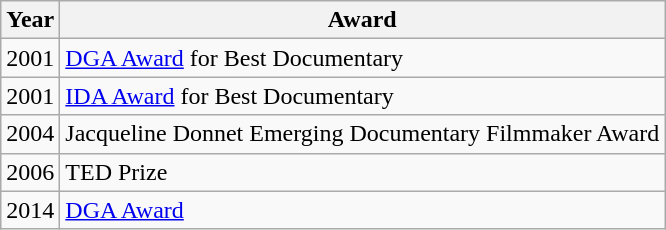<table class="wikitable">
<tr>
<th>Year</th>
<th>Award</th>
</tr>
<tr>
<td>2001</td>
<td><a href='#'>DGA Award</a> for Best Documentary</td>
</tr>
<tr>
<td>2001</td>
<td><a href='#'>IDA Award</a> for Best Documentary</td>
</tr>
<tr>
<td>2004</td>
<td>Jacqueline Donnet Emerging Documentary Filmmaker Award</td>
</tr>
<tr>
<td>2006</td>
<td>TED Prize</td>
</tr>
<tr>
<td>2014</td>
<td><a href='#'>DGA Award</a></td>
</tr>
</table>
